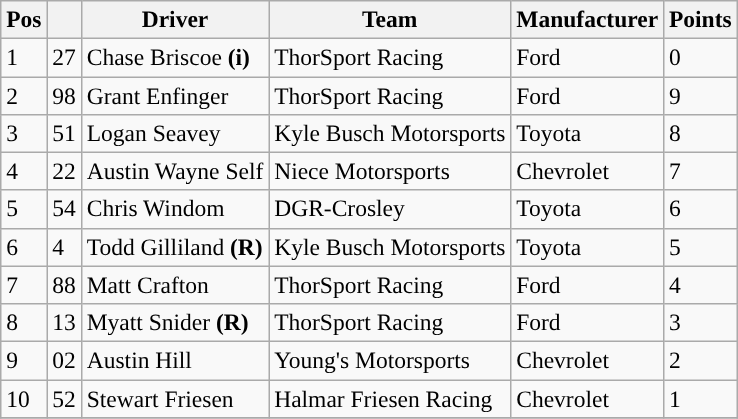<table class="wikitable" style="font-size:98%">
<tr>
<th>Pos</th>
<th></th>
<th>Driver</th>
<th>Team</th>
<th>Manufacturer</th>
<th>Points</th>
</tr>
<tr>
<td>1</td>
<td>27</td>
<td>Chase Briscoe <strong>(i)</strong></td>
<td>ThorSport Racing</td>
<td>Ford</td>
<td>0</td>
</tr>
<tr>
<td>2</td>
<td>98</td>
<td>Grant Enfinger</td>
<td>ThorSport Racing</td>
<td>Ford</td>
<td>9</td>
</tr>
<tr>
<td>3</td>
<td>51</td>
<td>Logan Seavey</td>
<td>Kyle Busch Motorsports</td>
<td>Toyota</td>
<td>8</td>
</tr>
<tr>
<td>4</td>
<td>22</td>
<td>Austin Wayne Self</td>
<td>Niece Motorsports</td>
<td>Chevrolet</td>
<td>7</td>
</tr>
<tr>
<td>5</td>
<td>54</td>
<td>Chris Windom</td>
<td>DGR-Crosley</td>
<td>Toyota</td>
<td>6</td>
</tr>
<tr>
<td>6</td>
<td>4</td>
<td>Todd Gilliland <strong>(R)</strong></td>
<td>Kyle Busch Motorsports</td>
<td>Toyota</td>
<td>5</td>
</tr>
<tr>
<td>7</td>
<td>88</td>
<td>Matt Crafton</td>
<td>ThorSport Racing</td>
<td>Ford</td>
<td>4</td>
</tr>
<tr>
<td>8</td>
<td>13</td>
<td>Myatt Snider <strong>(R)</strong></td>
<td>ThorSport Racing</td>
<td>Ford</td>
<td>3</td>
</tr>
<tr>
<td>9</td>
<td>02</td>
<td>Austin Hill</td>
<td>Young's Motorsports</td>
<td>Chevrolet</td>
<td>2</td>
</tr>
<tr>
<td>10</td>
<td>52</td>
<td>Stewart Friesen</td>
<td>Halmar Friesen Racing</td>
<td>Chevrolet</td>
<td>1</td>
</tr>
<tr>
</tr>
</table>
